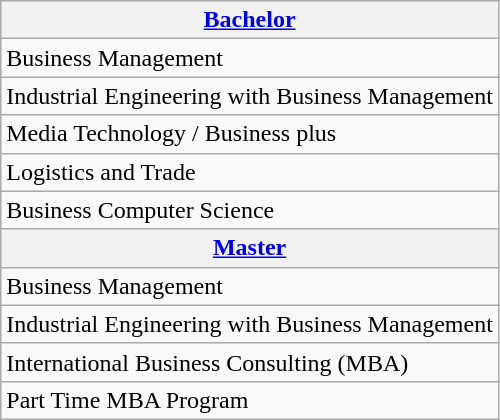<table class="wikitable sortable">
<tr class="backroundcolor5">
<th><a href='#'>Bachelor</a></th>
</tr>
<tr>
<td>Business Management</td>
</tr>
<tr>
<td>Industrial Engineering with Business Management</td>
</tr>
<tr>
<td>Media Technology / Business plus</td>
</tr>
<tr>
<td>Logistics and Trade</td>
</tr>
<tr>
<td>Business Computer Science</td>
</tr>
<tr>
<th><a href='#'>Master</a></th>
</tr>
<tr>
<td>Business Management</td>
</tr>
<tr>
<td>Industrial Engineering with Business Management</td>
</tr>
<tr>
<td>International Business Consulting (MBA)</td>
</tr>
<tr>
<td>Part Time MBA Program</td>
</tr>
</table>
